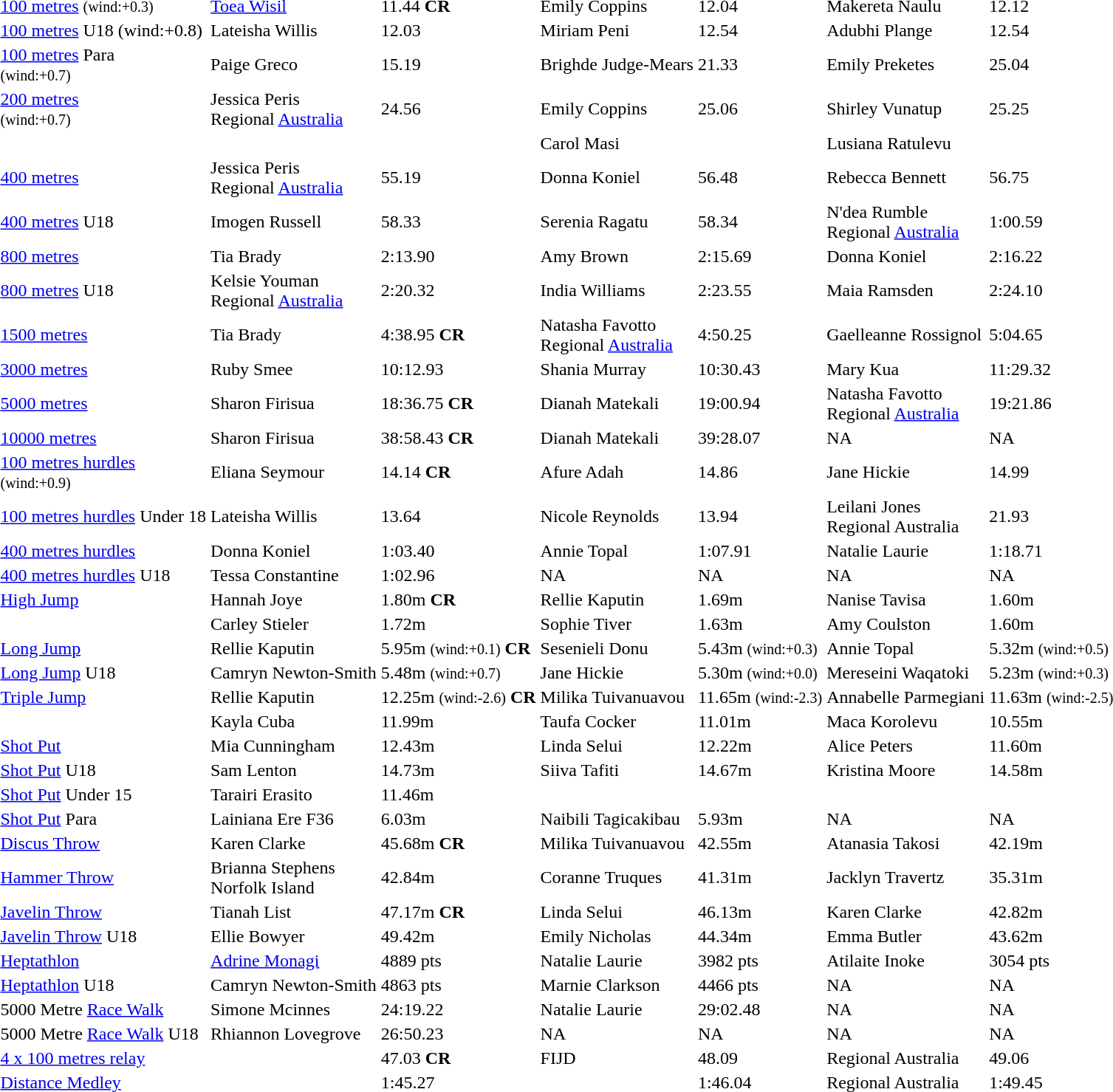<table>
<tr>
<td><a href='#'>100 metres</a> <small>(wind:+0.3)</small></td>
<td><a href='#'>Toea Wisil</a><br></td>
<td>11.44 <strong>CR</strong></td>
<td>Emily Coppins<br></td>
<td>12.04</td>
<td>Makereta Naulu<br></td>
<td>12.12</td>
</tr>
<tr>
<td><a href='#'>100 metres</a> U18 (wind:+0.8)</td>
<td>Lateisha Willis<br></td>
<td>12.03</td>
<td>Miriam Peni<br></td>
<td>12.54</td>
<td>Adubhi Plange<br></td>
<td>12.54</td>
</tr>
<tr>
<td><a href='#'>100 metres</a> Para <br><small>(wind:+0.7)</small></td>
<td>Paige Greco<br></td>
<td>15.19</td>
<td>Brighde Judge-Mears<br></td>
<td>21.33</td>
<td>Emily Preketes<br></td>
<td>25.04</td>
</tr>
<tr>
<td><a href='#'>200 metres</a> <br><small>(wind:+0.7)</small></td>
<td>Jessica Peris<br> Regional <a href='#'>Australia</a></td>
<td>24.56</td>
<td>Emily Coppins<br></td>
<td>25.06</td>
<td>Shirley Vunatup<br></td>
<td>25.25</td>
</tr>
<tr>
<td></td>
<td></td>
<td></td>
<td>Carol Masi<br></td>
<td></td>
<td>Lusiana Ratulevu<br></td>
<td></td>
</tr>
<tr>
<td><a href='#'>400 metres</a></td>
<td>Jessica Peris<br> Regional <a href='#'>Australia</a></td>
<td>55.19</td>
<td>Donna Koniel<br></td>
<td>56.48</td>
<td>Rebecca Bennett<br></td>
<td>56.75</td>
</tr>
<tr>
<td><a href='#'>400 metres</a> U18</td>
<td>Imogen Russell<br></td>
<td>58.33</td>
<td>Serenia Ragatu<br></td>
<td>58.34</td>
<td>N'dea Rumble<br> Regional <a href='#'>Australia</a></td>
<td>1:00.59</td>
</tr>
<tr>
<td><a href='#'>800 metres</a></td>
<td>Tia Brady<br></td>
<td>2:13.90</td>
<td>Amy Brown<br></td>
<td>2:15.69</td>
<td>Donna Koniel<br></td>
<td>2:16.22</td>
</tr>
<tr>
<td><a href='#'>800 metres</a> U18</td>
<td>Kelsie Youman<br> Regional <a href='#'>Australia</a></td>
<td>2:20.32</td>
<td>India Williams<br></td>
<td>2:23.55</td>
<td>Maia Ramsden<br></td>
<td>2:24.10</td>
</tr>
<tr>
<td><a href='#'>1500 metres</a></td>
<td>Tia Brady<br></td>
<td>4:38.95 <strong>CR</strong></td>
<td>Natasha Favotto<br> Regional <a href='#'>Australia</a></td>
<td>4:50.25</td>
<td>Gaelleanne Rossignol<br></td>
<td>5:04.65</td>
</tr>
<tr>
<td><a href='#'>3000 metres</a></td>
<td>Ruby Smee<br></td>
<td>10:12.93</td>
<td>Shania Murray<br></td>
<td>10:30.43</td>
<td>Mary Kua<br></td>
<td>11:29.32</td>
</tr>
<tr>
<td><a href='#'>5000 metres</a></td>
<td>Sharon Firisua<br></td>
<td>18:36.75 <strong>CR</strong></td>
<td>Dianah Matekali<br></td>
<td>19:00.94</td>
<td>Natasha Favotto<br>  Regional <a href='#'>Australia</a></td>
<td>19:21.86</td>
</tr>
<tr>
<td><a href='#'>10000 metres</a></td>
<td>Sharon Firisua<br></td>
<td>38:58.43 <strong>CR</strong></td>
<td>Dianah Matekali<br></td>
<td>39:28.07</td>
<td>NA</td>
<td>NA</td>
</tr>
<tr>
<td><a href='#'>100 metres hurdles</a> <br><small>(wind:+0.9)</small></td>
<td>Eliana Seymour<br></td>
<td>14.14 <strong>CR</strong></td>
<td>Afure Adah<br></td>
<td>14.86</td>
<td>Jane Hickie<br></td>
<td>14.99</td>
</tr>
<tr>
<td><a href='#'>100 metres hurdles</a> Under 18</td>
<td>Lateisha Willis<br></td>
<td>13.64</td>
<td>Nicole Reynolds<br></td>
<td>13.94</td>
<td>Leilani Jones<br>  Regional Australia</td>
<td>21.93</td>
</tr>
<tr>
<td><a href='#'>400 metres hurdles</a></td>
<td>Donna Koniel<br></td>
<td>1:03.40</td>
<td>Annie Topal<br></td>
<td>1:07.91</td>
<td>Natalie Laurie<br></td>
<td>1:18.71</td>
</tr>
<tr>
<td><a href='#'>400 metres hurdles</a> U18</td>
<td>Tessa Constantine<br></td>
<td>1:02.96</td>
<td>NA</td>
<td>NA</td>
<td>NA</td>
<td>NA</td>
</tr>
<tr>
<td><a href='#'>High Jump</a></td>
<td>Hannah Joye<br></td>
<td>1.80m <strong>CR</strong></td>
<td>Rellie Kaputin<br></td>
<td>1.69m</td>
<td>Nanise Tavisa<br></td>
<td>1.60m</td>
</tr>
<tr>
<td></td>
<td>Carley Stieler<br></td>
<td>1.72m</td>
<td>Sophie Tiver<br></td>
<td>1.63m</td>
<td>Amy Coulston<br></td>
<td>1.60m</td>
</tr>
<tr>
<td><a href='#'>Long Jump</a></td>
<td>Rellie Kaputin<br></td>
<td>5.95m <small>(wind:+0.1)</small> <strong>CR</strong></td>
<td>Sesenieli Donu<br></td>
<td>5.43m <small>(wind:+0.3)</small></td>
<td>Annie Topal<br></td>
<td>5.32m <small>(wind:+0.5)</small></td>
</tr>
<tr>
<td><a href='#'>Long Jump</a> U18</td>
<td>Camryn Newton-Smith<br></td>
<td>5.48m <small>(wind:+0.7)</small></td>
<td>Jane Hickie<br></td>
<td>5.30m <small>(wind:+0.0)</small></td>
<td>Mereseini Waqatoki<br></td>
<td>5.23m <small>(wind:+0.3)</small></td>
</tr>
<tr>
<td><a href='#'>Triple Jump</a></td>
<td>Rellie Kaputin<br></td>
<td>12.25m <small>(wind:-2.6)</small> <strong>CR</strong></td>
<td>Milika Tuivanuavou<br></td>
<td>11.65m <small>(wind:-2.3)</small></td>
<td>Annabelle Parmegiani<br></td>
<td>11.63m <small>(wind:-2.5)</small></td>
</tr>
<tr>
<td></td>
<td>Kayla Cuba<br></td>
<td>11.99m</td>
<td>Taufa Cocker<br></td>
<td>11.01m</td>
<td>Maca Korolevu<br></td>
<td>10.55m</td>
</tr>
<tr>
<td><a href='#'>Shot Put</a></td>
<td>Mia Cunningham<br></td>
<td>12.43m</td>
<td>Linda Selui<br></td>
<td>12.22m</td>
<td>Alice Peters<br></td>
<td>11.60m</td>
</tr>
<tr>
<td><a href='#'>Shot Put</a> U18</td>
<td>Sam Lenton<br></td>
<td>14.73m</td>
<td>Siiva Tafiti<br></td>
<td>14.67m</td>
<td>Kristina Moore<br></td>
<td>14.58m</td>
</tr>
<tr>
<td><a href='#'>Shot Put</a> Under 15</td>
<td>Tarairi Erasito<br></td>
<td>11.46m</td>
<td></td>
<td></td>
<td></td>
<td></td>
</tr>
<tr>
<td><a href='#'>Shot Put</a> Para</td>
<td>Lainiana Ere F36<br></td>
<td>6.03m</td>
<td>Naibili Tagicakibau<br></td>
<td>5.93m</td>
<td>NA</td>
<td>NA</td>
</tr>
<tr>
<td><a href='#'>Discus Throw</a></td>
<td>Karen Clarke<br></td>
<td>45.68m <strong>CR</strong></td>
<td>Milika Tuivanuavou<br></td>
<td>42.55m</td>
<td>Atanasia Takosi<br></td>
<td>42.19m</td>
</tr>
<tr>
<td><a href='#'>Hammer Throw</a></td>
<td>Brianna Stephens<br> Norfolk Island</td>
<td>42.84m</td>
<td>Coranne Truques<br></td>
<td>41.31m</td>
<td>Jacklyn Travertz<br></td>
<td>35.31m</td>
</tr>
<tr>
<td><a href='#'>Javelin Throw</a></td>
<td>Tianah List<br></td>
<td>47.17m <strong>CR</strong></td>
<td>Linda Selui<br></td>
<td>46.13m</td>
<td>Karen Clarke<br></td>
<td>42.82m</td>
</tr>
<tr>
<td><a href='#'>Javelin Throw</a> U18</td>
<td>Ellie Bowyer<br></td>
<td>49.42m</td>
<td>Emily Nicholas<br></td>
<td>44.34m</td>
<td>Emma Butler<br></td>
<td>43.62m</td>
</tr>
<tr>
<td><a href='#'>Heptathlon</a></td>
<td><a href='#'>Adrine Monagi</a><br></td>
<td>4889 pts</td>
<td>Natalie Laurie<br></td>
<td>3982 pts</td>
<td>Atilaite Inoke<br></td>
<td>3054 pts</td>
</tr>
<tr>
<td><a href='#'>Heptathlon</a> U18</td>
<td>Camryn Newton-Smith<br></td>
<td>4863 pts</td>
<td>Marnie Clarkson<br></td>
<td>4466 pts</td>
<td>NA</td>
<td>NA</td>
</tr>
<tr>
<td>5000 Metre <a href='#'>Race Walk</a></td>
<td>Simone Mcinnes<br></td>
<td>24:19.22</td>
<td>Natalie Laurie<br></td>
<td>29:02.48</td>
<td>NA</td>
<td>NA</td>
</tr>
<tr>
<td>5000 Metre <a href='#'>Race Walk</a> U18</td>
<td>Rhiannon Lovegrove<br></td>
<td>26:50.23</td>
<td>NA</td>
<td>NA</td>
<td>NA</td>
<td>NA</td>
</tr>
<tr>
<td><a href='#'>4 x 100 metres relay</a></td>
<td></td>
<td>47.03 <strong>CR</strong></td>
<td>FIJD</td>
<td>48.09</td>
<td> Regional Australia</td>
<td>49.06</td>
</tr>
<tr>
<td><a href='#'>Distance Medley</a></td>
<td></td>
<td>1:45.27</td>
<td></td>
<td>1:46.04</td>
<td> Regional Australia</td>
<td>1:49.45</td>
</tr>
</table>
